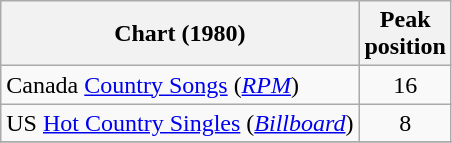<table class="wikitable sortable">
<tr>
<th align="left">Chart (1980)</th>
<th align="center">Peak<br>position</th>
</tr>
<tr>
<td align="left">Canada <a href='#'>Country Songs</a> (<em><a href='#'>RPM</a></em>)</td>
<td align="center">16</td>
</tr>
<tr>
<td align="left">US <a href='#'>Hot Country Singles</a> (<em><a href='#'>Billboard</a></em>)</td>
<td align="center">8</td>
</tr>
<tr>
</tr>
</table>
